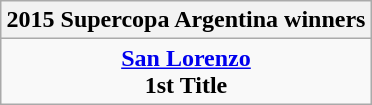<table class="wikitable" style="text-align: center; margin: 0 auto;">
<tr>
<th>2015 Supercopa Argentina winners</th>
</tr>
<tr>
<td><strong><a href='#'>San Lorenzo</a><br>1st Title</strong></td>
</tr>
</table>
